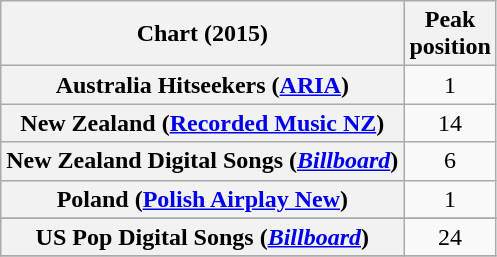<table class="wikitable sortable plainrowheaders" style="text-align:center">
<tr>
<th scope="col">Chart (2015)</th>
<th scope="col">Peak<br>position</th>
</tr>
<tr>
<th scope="row">Australia Hitseekers (<a href='#'>ARIA</a>)</th>
<td>1</td>
</tr>
<tr>
<th scope="row">New Zealand (<a href='#'>Recorded Music NZ</a>)</th>
<td>14</td>
</tr>
<tr>
<th scope="row">New Zealand Digital Songs (<em><a href='#'>Billboard</a></em>)</th>
<td>6</td>
</tr>
<tr>
<th scope="row">Poland (<a href='#'>Polish Airplay New</a>)</th>
<td align="center">1</td>
</tr>
<tr>
</tr>
<tr>
</tr>
<tr>
<th scope="row">US Pop Digital Songs (<em><a href='#'>Billboard</a></em>)</th>
<td>24</td>
</tr>
<tr>
</tr>
</table>
